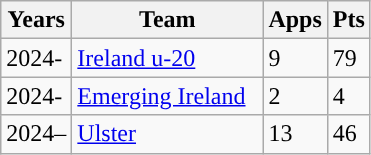<table class="wikitable" style="text-align:left;">
<tr>
<th>Years</th>
<th width=120px>Team</th>
<th>Apps</th>
<th>Pts</th>
</tr>
<tr>
<td>2024-</td>
<td><a href='#'>Ireland u-20</a></td>
<td>9</td>
<td>79</td>
</tr>
<tr>
<td>2024-</td>
<td><a href='#'>Emerging Ireland</a></td>
<td>2</td>
<td>4</td>
</tr>
<tr>
<td>2024–</td>
<td><a href='#'>Ulster</a></td>
<td>13</td>
<td>46</td>
</tr>
</table>
